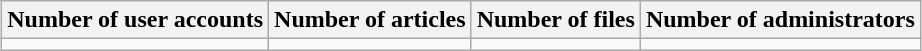<table class="wikitable" style="text-align:center;margin:1em auto">
<tr>
<th>Number of user accounts</th>
<th>Number of articles</th>
<th>Number of files</th>
<th>Number of administrators</th>
</tr>
<tr>
<td></td>
<td></td>
<td></td>
<td></td>
</tr>
</table>
